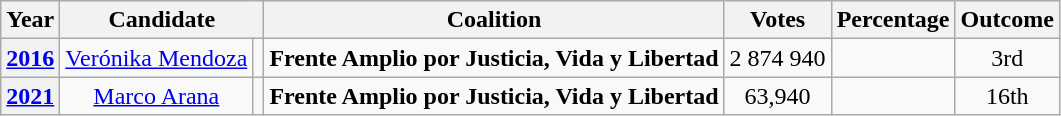<table class="wikitable" style="text-align:center">
<tr>
<th>Year</th>
<th colspan="2">Candidate</th>
<th>Coalition</th>
<th>Votes</th>
<th>Percentage</th>
<th>Outcome</th>
</tr>
<tr>
<th><strong><a href='#'>2016</a></strong></th>
<td><a href='#'>Verónika Mendoza</a></td>
<td></td>
<td><strong>Frente Amplio por Justicia, Vida y Libertad</strong></td>
<td>2 874 940</td>
<td></td>
<td>3rd</td>
</tr>
<tr>
<th><a href='#'>2021</a></th>
<td><a href='#'>Marco Arana</a></td>
<td></td>
<td><strong>Frente Amplio por Justicia, Vida y Libertad</strong></td>
<td>63,940</td>
<td></td>
<td>16th</td>
</tr>
</table>
